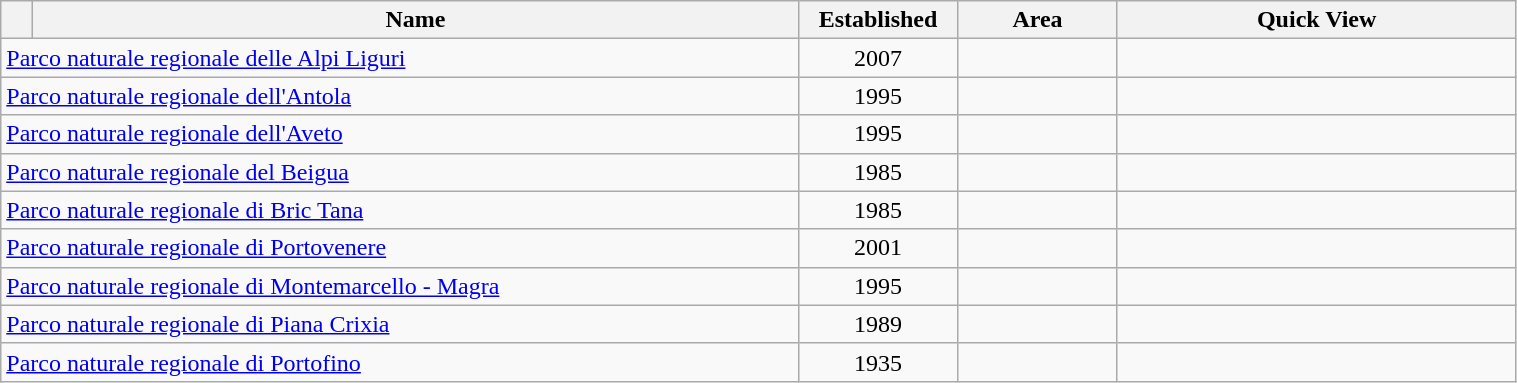<table class="wikitable sortable" border="1" width="80%">
<tr>
<th style="width:2%" class="unsortable"></th>
<th style="width:48%">Name</th>
<th style="width:10%">Established</th>
<th style="width:10%">Area</th>
<th style="width:25%" class="unsortable">Quick View</th>
</tr>
<tr>
<td colspan="2"><a href='#'>Parco naturale regionale delle Alpi Liguri</a></td>
<td align="center">2007</td>
<td align="center"></td>
<td></td>
</tr>
<tr>
<td colspan="2"><a href='#'>Parco naturale regionale dell'Antola</a></td>
<td align="center">1995</td>
<td align="center"></td>
<td></td>
</tr>
<tr>
<td colspan="2"><a href='#'>Parco naturale regionale dell'Aveto</a></td>
<td align="center">1995</td>
<td align="center"></td>
<td></td>
</tr>
<tr>
<td colspan="2"><a href='#'>Parco naturale regionale del Beigua</a></td>
<td align="center">1985</td>
<td align="center"></td>
<td></td>
</tr>
<tr>
<td colspan="2"><a href='#'>Parco naturale regionale di Bric Tana</a></td>
<td align="center">1985</td>
<td align="center"></td>
<td></td>
</tr>
<tr>
<td colspan="2"><a href='#'>Parco naturale regionale di Portovenere</a></td>
<td align="center">2001</td>
<td align="center"></td>
<td></td>
</tr>
<tr>
<td colspan="2"><a href='#'>Parco naturale regionale di Montemarcello - Magra</a></td>
<td align="center">1995</td>
<td align="center"></td>
<td></td>
</tr>
<tr>
<td colspan="2"><a href='#'>Parco naturale regionale di Piana Crixia</a></td>
<td align="center">1989</td>
<td align="center"></td>
<td></td>
</tr>
<tr>
<td colspan="2"><a href='#'>Parco naturale regionale di Portofino</a></td>
<td align="center">1935</td>
<td align="center"></td>
<td></td>
</tr>
</table>
